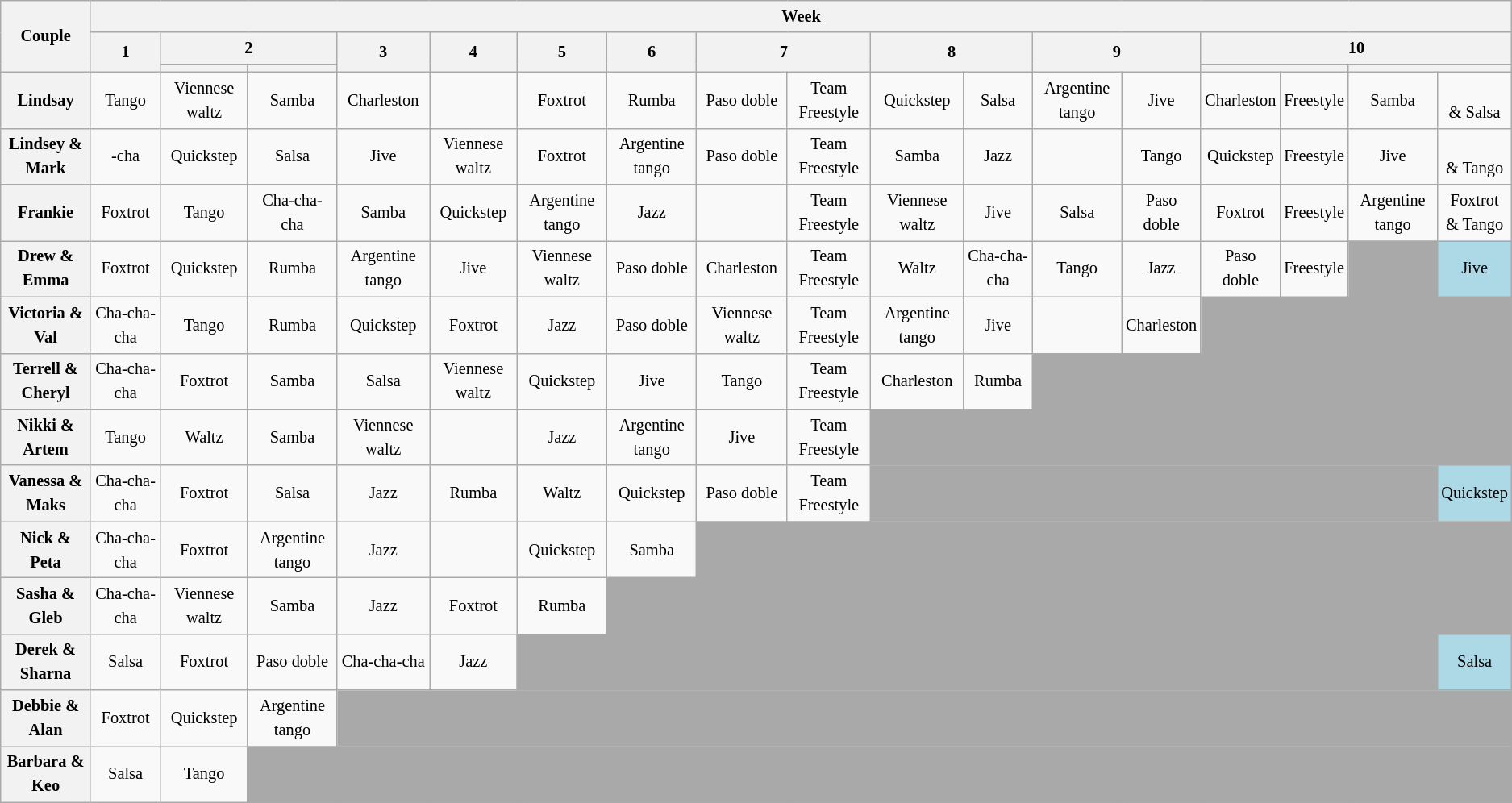<table class="wikitable unsortable" style="text-align:center; font-size:85%; line-height:20px">
<tr>
<th rowspan="3" scope="col">Couple</th>
<th colspan="17">Week</th>
</tr>
<tr>
<th rowspan="2" scope="col">1</th>
<th colspan="2" scope="col">2</th>
<th rowspan="2" scope="col">3</th>
<th rowspan="2" scope="col">4</th>
<th rowspan="2" scope="col">5</th>
<th rowspan="2" scope="col">6</th>
<th colspan="2" rowspan="2" scope="col">7</th>
<th colspan="2" rowspan="2" scope="col">8</th>
<th colspan="2" rowspan="2" scope="col">9</th>
<th colspan="4" scope="col">10</th>
</tr>
<tr>
<th></th>
<th></th>
<th colspan="2"></th>
<th colspan="2"></th>
</tr>
<tr>
<th scope="row"> Lindsay</th>
<td>Tango</td>
<td>Viennese waltz</td>
<td>Samba</td>
<td>Charleston</td>
<td></td>
<td>Foxtrot</td>
<td>Rumba</td>
<td>Paso doble</td>
<td>Team Freestyle</td>
<td>Quickstep</td>
<td>Salsa</td>
<td>Argentine tango</td>
<td>Jive</td>
<td>Charleston</td>
<td>Freestyle</td>
<td>Samba</td>
<td><br>& Salsa</td>
</tr>
<tr>
<th scope="row">Lindsey & Mark</th>
<td>-cha</td>
<td>Quickstep</td>
<td>Salsa</td>
<td>Jive</td>
<td>Viennese waltz</td>
<td>Foxtrot</td>
<td>Argentine tango</td>
<td>Paso doble</td>
<td>Team Freestyle</td>
<td>Samba</td>
<td>Jazz</td>
<td></td>
<td>Tango</td>
<td>Quickstep</td>
<td>Freestyle</td>
<td>Jive</td>
<td><br>& Tango</td>
</tr>
<tr>
<th scope="row">Frankie </th>
<td>Foxtrot</td>
<td>Tango</td>
<td>Cha-cha-cha</td>
<td>Samba</td>
<td>Quickstep</td>
<td>Argentine tango</td>
<td>Jazz</td>
<td></td>
<td>Team Freestyle</td>
<td>Viennese waltz</td>
<td>Jive</td>
<td>Salsa</td>
<td>Paso doble</td>
<td>Foxtrot</td>
<td>Freestyle</td>
<td>Argentine tango</td>
<td>Foxtrot<br>& Tango</td>
</tr>
<tr>
<th scope="row">Drew & Emma</th>
<td>Foxtrot</td>
<td>Quickstep</td>
<td>Rumba</td>
<td>Argentine tango</td>
<td>Jive</td>
<td>Viennese waltz</td>
<td>Paso doble</td>
<td>Charleston</td>
<td>Team Freestyle</td>
<td>Waltz</td>
<td>Cha-cha-cha</td>
<td>Tango</td>
<td>Jazz</td>
<td>Paso doble</td>
<td>Freestyle</td>
<td colspan="1" style="background:darkgrey"></td>
<td style="background:lightblue">Jive</td>
</tr>
<tr>
<th scope="row">Victoria & Val</th>
<td>Cha-cha-cha</td>
<td>Tango</td>
<td>Rumba</td>
<td>Quickstep</td>
<td>Foxtrot</td>
<td>Jazz</td>
<td>Paso doble</td>
<td>Viennese waltz</td>
<td>Team Freestyle</td>
<td>Argentine tango</td>
<td>Jive</td>
<td></td>
<td>Charleston</td>
<td colspan="4" style="background:darkgrey"></td>
</tr>
<tr>
<th scope="row">Terrell & Cheryl</th>
<td>Cha-cha-cha</td>
<td>Foxtrot</td>
<td>Samba</td>
<td>Salsa</td>
<td>Viennese waltz</td>
<td>Quickstep</td>
<td>Jive</td>
<td>Tango</td>
<td>Team Freestyle</td>
<td>Charleston</td>
<td>Rumba</td>
<td colspan="6" style="background:darkgrey"></td>
</tr>
<tr>
<th scope="row">Nikki & Artem</th>
<td>Tango</td>
<td>Waltz</td>
<td>Samba</td>
<td>Viennese waltz</td>
<td></td>
<td>Jazz</td>
<td>Argentine tango</td>
<td>Jive</td>
<td>Team Freestyle</td>
<td colspan="8" style="background:darkgrey"></td>
</tr>
<tr>
<th scope="row">Vanessa & Maks</th>
<td>Cha-cha-cha</td>
<td>Foxtrot</td>
<td>Salsa</td>
<td>Jazz</td>
<td>Rumba</td>
<td>Waltz</td>
<td>Quickstep</td>
<td>Paso doble</td>
<td>Team Freestyle</td>
<td colspan="7" style="background:darkgrey"></td>
<td style="background:lightblue">Quickstep</td>
</tr>
<tr>
<th scope="row">Nick & Peta</th>
<td>Cha-cha-cha</td>
<td>Foxtrot</td>
<td>Argentine tango</td>
<td>Jazz</td>
<td></td>
<td>Quickstep</td>
<td>Samba</td>
<td colspan="10" style="background:darkgrey"></td>
</tr>
<tr>
<th scope="row">Sasha & Gleb</th>
<td>Cha-cha-cha</td>
<td>Viennese waltz</td>
<td>Samba</td>
<td>Jazz</td>
<td>Foxtrot</td>
<td>Rumba</td>
<td colspan="11" style="background:darkgrey"></td>
</tr>
<tr>
<th scope="row">Derek & Sharna</th>
<td>Salsa</td>
<td>Foxtrot</td>
<td>Paso doble</td>
<td>Cha-cha-cha</td>
<td>Jazz</td>
<td colspan="11" style="background:darkgrey"></td>
<td style="background:lightblue">Salsa</td>
</tr>
<tr>
<th scope="row">Debbie & Alan</th>
<td>Foxtrot</td>
<td>Quickstep</td>
<td>Argentine tango</td>
<td colspan="14" style="background:darkgrey"></td>
</tr>
<tr>
<th scope="row">Barbara & Keo</th>
<td>Salsa</td>
<td>Tango</td>
<td colspan="15" style="background:darkgrey"></td>
</tr>
</table>
